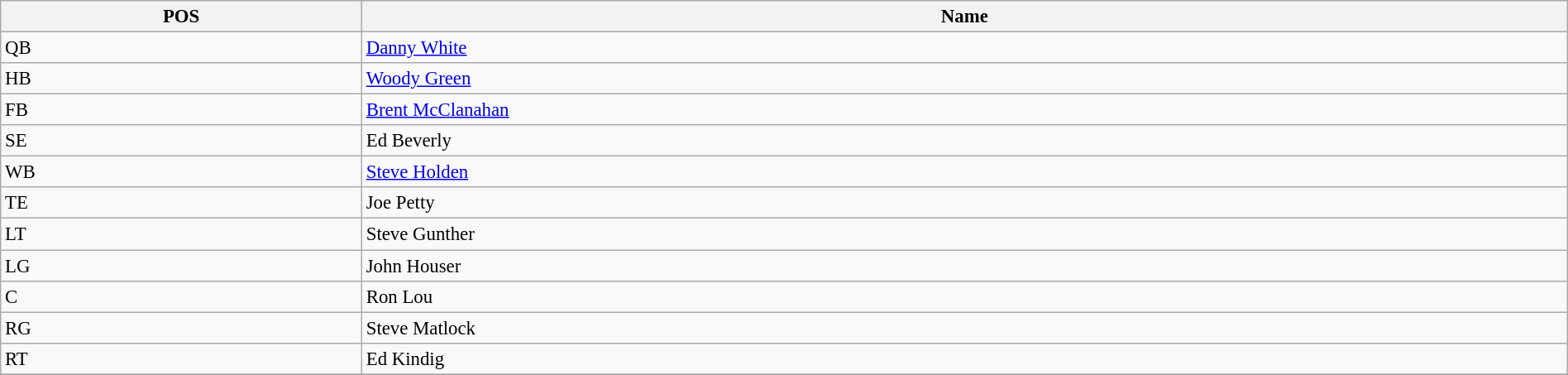<table width=100% class="wikitable" style="text-align:center; font-size:95%; text-align:left">
<tr>
<th><strong>POS</strong></th>
<th><strong>Name</strong></th>
</tr>
<tr>
<td>QB</td>
<td><a href='#'>Danny White</a></td>
</tr>
<tr>
<td>HB</td>
<td><a href='#'>Woody Green</a></td>
</tr>
<tr>
<td>FB</td>
<td><a href='#'>Brent McClanahan</a></td>
</tr>
<tr>
<td>SE</td>
<td>Ed Beverly</td>
</tr>
<tr>
<td>WB</td>
<td><a href='#'>Steve Holden</a></td>
</tr>
<tr>
<td>TE</td>
<td>Joe Petty</td>
</tr>
<tr>
<td>LT</td>
<td>Steve Gunther</td>
</tr>
<tr>
<td>LG</td>
<td>John Houser</td>
</tr>
<tr>
<td>C</td>
<td>Ron Lou</td>
</tr>
<tr>
<td>RG</td>
<td>Steve Matlock</td>
</tr>
<tr>
<td>RT</td>
<td>Ed Kindig</td>
</tr>
<tr>
</tr>
</table>
